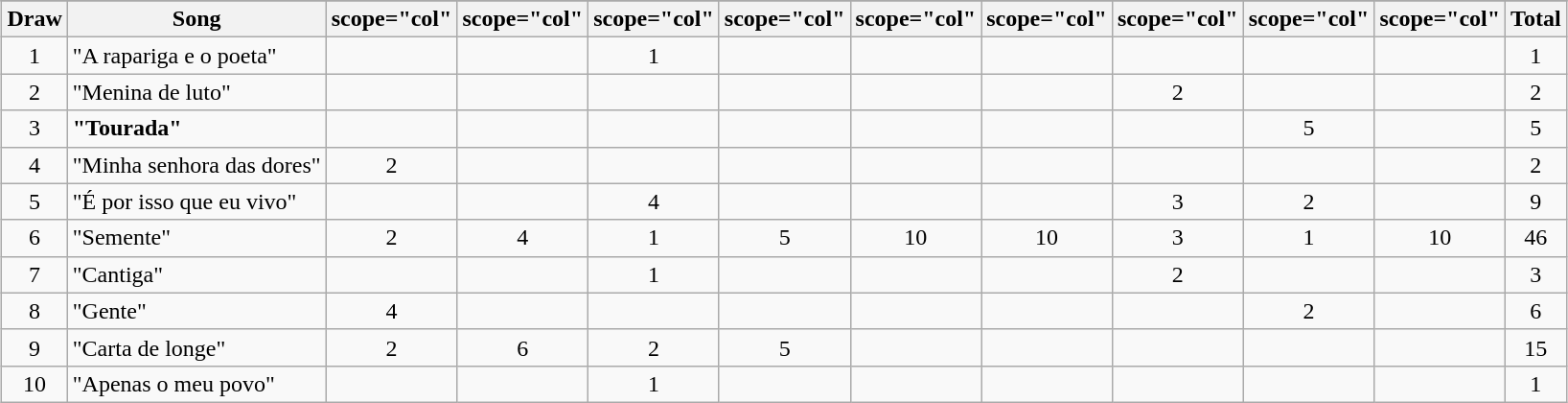<table class="wikitable plainrowheaders" style="margin: 1em auto 1em auto; text-align:center;">
<tr>
</tr>
<tr>
<th scope="col">Draw</th>
<th scope="col">Song</th>
<th>scope="col" </th>
<th>scope="col" </th>
<th>scope="col" </th>
<th>scope="col" </th>
<th>scope="col" </th>
<th>scope="col" </th>
<th>scope="col" </th>
<th>scope="col" </th>
<th>scope="col" </th>
<th scope="col">Total</th>
</tr>
<tr>
<td>1</td>
<td align="left">"A rapariga e o poeta"</td>
<td></td>
<td></td>
<td>1</td>
<td></td>
<td></td>
<td></td>
<td></td>
<td></td>
<td></td>
<td>1</td>
</tr>
<tr>
<td>2</td>
<td align="left">"Menina de luto"</td>
<td></td>
<td></td>
<td></td>
<td></td>
<td></td>
<td></td>
<td>2</td>
<td></td>
<td></td>
<td>2</td>
</tr>
<tr>
<td>3</td>
<td align="left"><strong>"Tourada"</strong></td>
<td></td>
<td></td>
<td></td>
<td></td>
<td></td>
<td></td>
<td></td>
<td>5</td>
<td></td>
<td>5</td>
</tr>
<tr>
<td>4</td>
<td align="left">"Minha senhora das dores"</td>
<td>2</td>
<td></td>
<td></td>
<td></td>
<td></td>
<td></td>
<td></td>
<td></td>
<td></td>
<td>2</td>
</tr>
<tr>
<td>5</td>
<td align="left">"É por isso que eu vivo"</td>
<td></td>
<td></td>
<td>4</td>
<td></td>
<td></td>
<td></td>
<td>3</td>
<td>2</td>
<td></td>
<td>9</td>
</tr>
<tr>
<td>6</td>
<td align="left">"Semente"</td>
<td>2</td>
<td>4</td>
<td>1</td>
<td>5</td>
<td>10</td>
<td>10</td>
<td>3</td>
<td>1</td>
<td>10</td>
<td>46</td>
</tr>
<tr>
<td>7</td>
<td align="left">"Cantiga"</td>
<td></td>
<td></td>
<td>1</td>
<td></td>
<td></td>
<td></td>
<td>2</td>
<td></td>
<td></td>
<td>3</td>
</tr>
<tr>
<td>8</td>
<td align="left">"Gente"</td>
<td>4</td>
<td></td>
<td></td>
<td></td>
<td></td>
<td></td>
<td></td>
<td>2</td>
<td></td>
<td>6</td>
</tr>
<tr>
<td>9</td>
<td align="left">"Carta de longe"</td>
<td>2</td>
<td>6</td>
<td>2</td>
<td>5</td>
<td></td>
<td></td>
<td></td>
<td></td>
<td></td>
<td>15</td>
</tr>
<tr>
<td>10</td>
<td align="left">"Apenas o meu povo"</td>
<td></td>
<td></td>
<td>1</td>
<td></td>
<td></td>
<td></td>
<td></td>
<td></td>
<td></td>
<td>1</td>
</tr>
</table>
